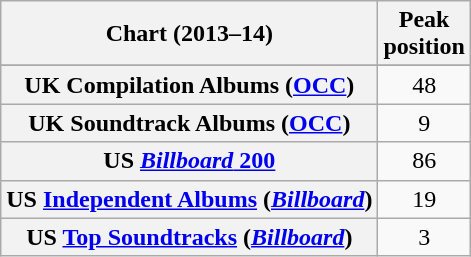<table class="wikitable sortable plainrowheaders" style="text-align:center;">
<tr>
<th scope="col">Chart (2013–14)</th>
<th scope="col">Peak<br>position</th>
</tr>
<tr>
</tr>
<tr>
</tr>
<tr>
<th scope="row">UK Compilation Albums (<a href='#'>OCC</a>)</th>
<td>48</td>
</tr>
<tr>
<th scope="row">UK Soundtrack Albums (<a href='#'>OCC</a>)</th>
<td>9</td>
</tr>
<tr>
<th scope="row">US <a href='#'><em>Billboard</em> 200</a></th>
<td>86</td>
</tr>
<tr>
<th scope="row">US <a href='#'>Independent Albums</a> (<em><a href='#'>Billboard</a></em>)</th>
<td>19</td>
</tr>
<tr>
<th scope="row">US <a href='#'>Top Soundtracks</a> (<em><a href='#'>Billboard</a></em>)</th>
<td>3</td>
</tr>
</table>
